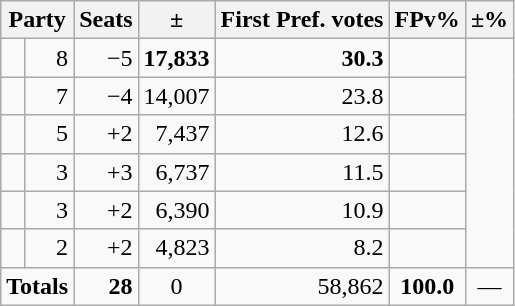<table class=wikitable>
<tr>
<th colspan=2 align=center>Party</th>
<th valign=top>Seats</th>
<th valign=top>±</th>
<th valign=top>First Pref. votes</th>
<th valign=top>FPv%</th>
<th valign=top>±%</th>
</tr>
<tr>
<td></td>
<td align=right>8</td>
<td align=right>−5</td>
<td align=right><strong>17,833</strong></td>
<td align=right><strong>30.3</strong></td>
<td align=right></td>
</tr>
<tr>
<td></td>
<td align=right>7</td>
<td align=right>−4</td>
<td align=right>14,007</td>
<td align=right>23.8</td>
<td align=right></td>
</tr>
<tr>
<td></td>
<td align=right>5</td>
<td align=right>+2</td>
<td align=right>7,437</td>
<td align=right>12.6</td>
<td align=right></td>
</tr>
<tr>
<td></td>
<td align=right>3</td>
<td align=right>+3</td>
<td align=right>6,737</td>
<td align=right>11.5</td>
<td align=right></td>
</tr>
<tr>
<td></td>
<td align=right>3</td>
<td align=right>+2</td>
<td align=right>6,390</td>
<td align=right>10.9</td>
<td align=right></td>
</tr>
<tr>
<td></td>
<td align=right>2</td>
<td align=right>+2</td>
<td align=right>4,823</td>
<td align=right>8.2</td>
<td align=right></td>
</tr>
<tr>
<td colspan=2 align=center><strong>Totals</strong></td>
<td align=right><strong>28</strong></td>
<td align=center>0</td>
<td align=right>58,862</td>
<td align=center><strong>100.0</strong></td>
<td align=center>—</td>
</tr>
</table>
